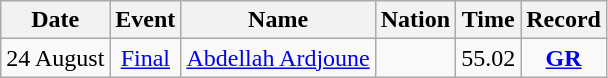<table class="wikitable" style=text-align:center>
<tr>
<th>Date</th>
<th>Event</th>
<th>Name</th>
<th>Nation</th>
<th>Time</th>
<th>Record</th>
</tr>
<tr>
<td>24 August</td>
<td><a href='#'>Final</a></td>
<td><a href='#'>Abdellah Ardjoune</a></td>
<td align=left></td>
<td>55.02</td>
<td><strong><a href='#'>GR</a></strong></td>
</tr>
</table>
